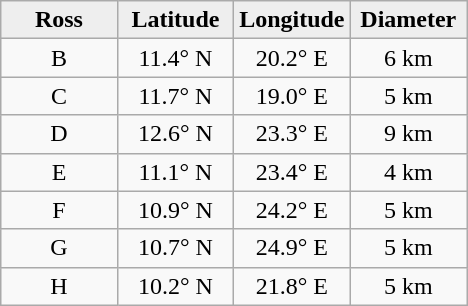<table class="wikitable">
<tr>
<th width="25%" style="background:#eeeeee;">Ross</th>
<th width="25%" style="background:#eeeeee;">Latitude</th>
<th width="25%" style="background:#eeeeee;">Longitude</th>
<th width="25%" style="background:#eeeeee;">Diameter</th>
</tr>
<tr>
<td align="center">B</td>
<td align="center">11.4° N</td>
<td align="center">20.2° E</td>
<td align="center">6 km</td>
</tr>
<tr>
<td align="center">C</td>
<td align="center">11.7° N</td>
<td align="center">19.0° E</td>
<td align="center">5 km</td>
</tr>
<tr>
<td align="center">D</td>
<td align="center">12.6° N</td>
<td align="center">23.3° E</td>
<td align="center">9 km</td>
</tr>
<tr>
<td align="center">E</td>
<td align="center">11.1° N</td>
<td align="center">23.4° E</td>
<td align="center">4 km</td>
</tr>
<tr>
<td align="center">F</td>
<td align="center">10.9° N</td>
<td align="center">24.2° E</td>
<td align="center">5 km</td>
</tr>
<tr>
<td align="center">G</td>
<td align="center">10.7° N</td>
<td align="center">24.9° E</td>
<td align="center">5 km</td>
</tr>
<tr>
<td align="center">H</td>
<td align="center">10.2° N</td>
<td align="center">21.8° E</td>
<td align="center">5 km</td>
</tr>
</table>
